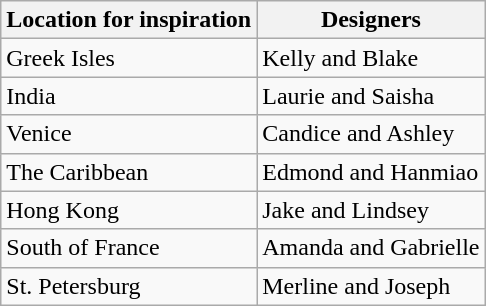<table class="wikitable">
<tr>
<th>Location for inspiration</th>
<th>Designers</th>
</tr>
<tr>
<td>Greek Isles</td>
<td>Kelly and Blake</td>
</tr>
<tr>
<td>India</td>
<td>Laurie and Saisha</td>
</tr>
<tr>
<td>Venice</td>
<td>Candice and Ashley</td>
</tr>
<tr>
<td>The Caribbean</td>
<td>Edmond and Hanmiao</td>
</tr>
<tr>
<td>Hong Kong</td>
<td>Jake and Lindsey</td>
</tr>
<tr>
<td>South of France</td>
<td>Amanda and Gabrielle</td>
</tr>
<tr>
<td>St. Petersburg</td>
<td>Merline and Joseph</td>
</tr>
</table>
